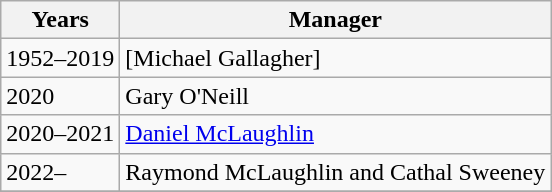<table class="wikitable">
<tr>
<th>Years</th>
<th>Manager</th>
</tr>
<tr>
<td>1952–2019</td>
<td>[Michael Gallagher]</td>
</tr>
<tr>
<td> 2020</td>
<td>Gary O'Neill</td>
</tr>
<tr>
<td>2020–2021</td>
<td><a href='#'>Daniel McLaughlin</a></td>
</tr>
<tr>
<td>2022–</td>
<td>Raymond McLaughlin and Cathal Sweeney</td>
</tr>
<tr>
</tr>
</table>
